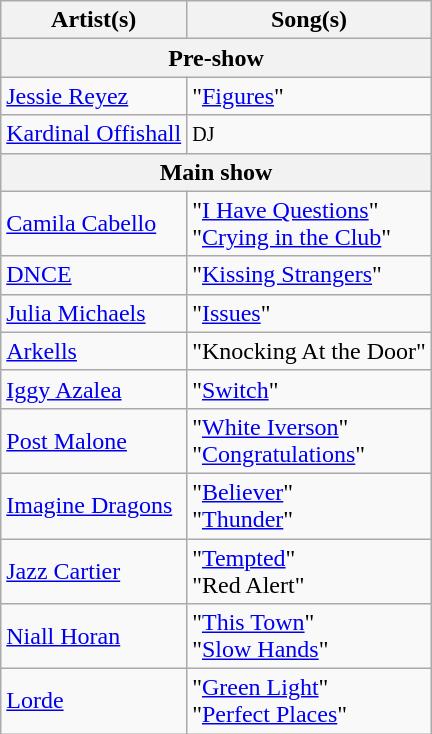<table class="wikitable">
<tr>
<th>Artist(s)</th>
<th>Song(s)</th>
</tr>
<tr>
<th colspan=3>Pre-show</th>
</tr>
<tr>
<td><a href='#'>Jessie Reyez</a></td>
<td>"<a href='#'>Figures</a>"</td>
</tr>
<tr>
<td><a href='#'>Kardinal Offishall</a></td>
<td><small>DJ</small></td>
</tr>
<tr>
<th colspan=2>Main show</th>
</tr>
<tr>
<td><a href='#'>Camila Cabello</a></td>
<td>"<a href='#'>I Have Questions</a>"<br>"<a href='#'>Crying in the Club</a>"</td>
</tr>
<tr>
<td><a href='#'>DNCE</a></td>
<td>"<a href='#'>Kissing Strangers</a>"</td>
</tr>
<tr>
<td><a href='#'>Julia Michaels</a></td>
<td>"<a href='#'>Issues</a>"</td>
</tr>
<tr>
<td><a href='#'>Arkells</a></td>
<td>"Knocking At the Door"</td>
</tr>
<tr>
<td><a href='#'>Iggy Azalea</a></td>
<td>"<a href='#'>Switch</a>"</td>
</tr>
<tr>
<td><a href='#'>Post Malone</a></td>
<td>"<a href='#'>White Iverson</a>"<br>"<a href='#'>Congratulations</a>"</td>
</tr>
<tr>
<td><a href='#'>Imagine Dragons</a></td>
<td>"<a href='#'>Believer</a>"<br>"<a href='#'>Thunder</a>"</td>
</tr>
<tr>
<td><a href='#'>Jazz Cartier</a></td>
<td>"<a href='#'>Tempted</a>"<br>"Red Alert"</td>
</tr>
<tr>
<td><a href='#'>Niall Horan</a></td>
<td>"<a href='#'>This Town</a>"<br>"<a href='#'>Slow Hands</a>"</td>
</tr>
<tr>
<td><a href='#'>Lorde</a></td>
<td>"<a href='#'>Green Light</a>"<br>"<a href='#'>Perfect Places</a>"</td>
</tr>
</table>
